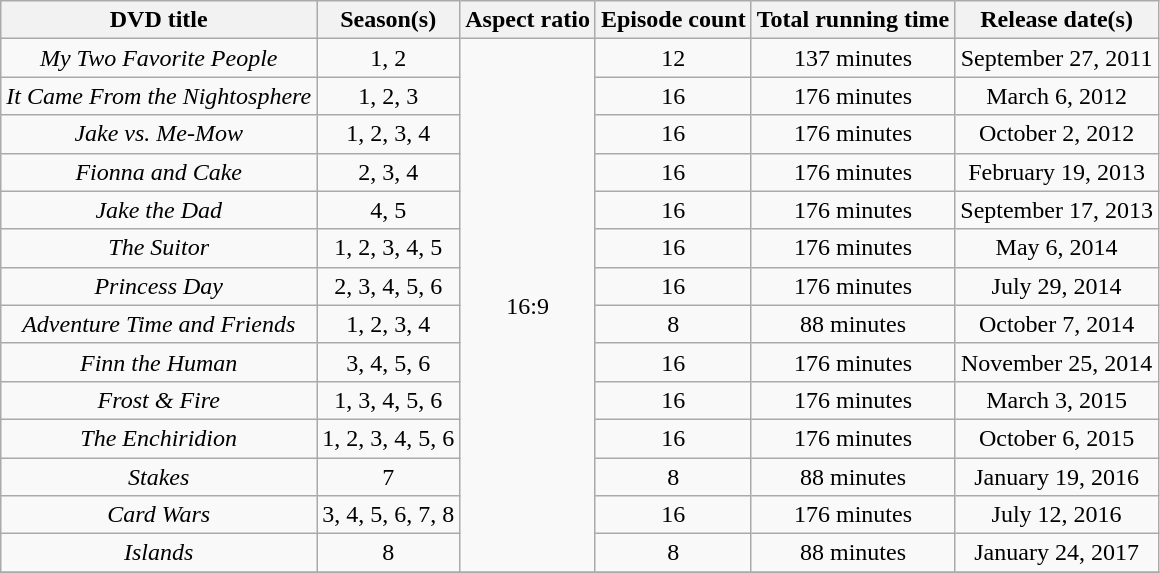<table class="wikitable sortable" style="text-align:center">
<tr>
<th>DVD title</th>
<th>Season(s)</th>
<th>Aspect ratio</th>
<th>Episode count</th>
<th>Total running time</th>
<th>Release date(s)</th>
</tr>
<tr>
<td><em>My Two Favorite People</em></td>
<td>1, 2</td>
<td "align="center" rowspan="14">16:9</td>
<td>12</td>
<td>137 minutes</td>
<td>September 27, 2011</td>
</tr>
<tr>
<td><em>It Came From the Nightosphere</em></td>
<td>1, 2, 3</td>
<td>16</td>
<td>176 minutes</td>
<td>March 6, 2012</td>
</tr>
<tr>
<td><em>Jake vs. Me-Mow</em></td>
<td>1, 2, 3, 4</td>
<td>16</td>
<td>176 minutes</td>
<td>October 2, 2012</td>
</tr>
<tr>
<td><em>Fionna and Cake</em></td>
<td>2, 3, 4</td>
<td>16</td>
<td>176 minutes</td>
<td>February 19, 2013</td>
</tr>
<tr>
<td><em>Jake the Dad</em></td>
<td>4, 5</td>
<td>16</td>
<td>176 minutes</td>
<td>September 17, 2013</td>
</tr>
<tr>
<td><em>The Suitor</em></td>
<td>1, 2, 3, 4, 5</td>
<td>16</td>
<td>176 minutes</td>
<td>May 6, 2014</td>
</tr>
<tr>
<td><em>Princess Day</em></td>
<td>2, 3, 4, 5, 6</td>
<td>16</td>
<td>176 minutes</td>
<td>July 29, 2014</td>
</tr>
<tr>
<td><em>Adventure Time and Friends</em></td>
<td>1, 2, 3, 4</td>
<td>8</td>
<td>88 minutes</td>
<td>October 7, 2014</td>
</tr>
<tr>
<td><em>Finn the Human</em></td>
<td>3, 4, 5, 6</td>
<td>16</td>
<td>176 minutes</td>
<td>November 25, 2014</td>
</tr>
<tr>
<td><em>Frost & Fire</em></td>
<td>1, 3, 4, 5, 6</td>
<td>16</td>
<td>176 minutes</td>
<td>March 3, 2015</td>
</tr>
<tr>
<td><em>The Enchiridion</em></td>
<td>1, 2, 3, 4, 5, 6</td>
<td>16</td>
<td>176 minutes</td>
<td>October 6, 2015</td>
</tr>
<tr>
<td><em>Stakes</em></td>
<td>7</td>
<td>8</td>
<td>88 minutes</td>
<td>January 19, 2016</td>
</tr>
<tr>
<td><em>Card Wars</em></td>
<td>3, 4, 5, 6, 7, 8</td>
<td>16</td>
<td>176 minutes</td>
<td>July 12, 2016</td>
</tr>
<tr>
<td><em>Islands</em></td>
<td>8</td>
<td>8</td>
<td>88 minutes</td>
<td>January 24, 2017</td>
</tr>
<tr>
</tr>
</table>
